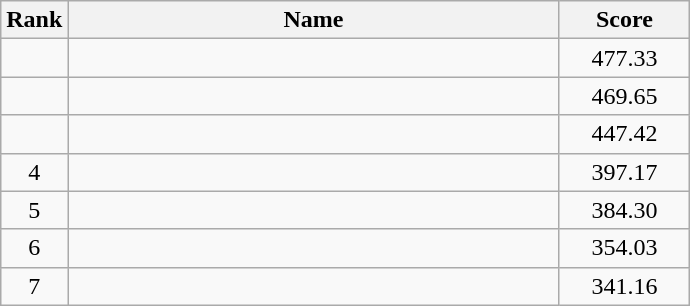<table class="wikitable">
<tr>
<th>Rank</th>
<th align="center" style="width: 20em">Name</th>
<th align="center" style="width: 5em">Score</th>
</tr>
<tr>
<td align="center"></td>
<td></td>
<td align="center">477.33</td>
</tr>
<tr>
<td align="center"></td>
<td></td>
<td align="center">469.65</td>
</tr>
<tr>
<td align="center"></td>
<td></td>
<td align="center">447.42</td>
</tr>
<tr>
<td align="center">4</td>
<td></td>
<td align="center">397.17</td>
</tr>
<tr>
<td align="center">5</td>
<td></td>
<td align="center">384.30</td>
</tr>
<tr>
<td align="center">6</td>
<td></td>
<td align="center">354.03</td>
</tr>
<tr>
<td align="center">7</td>
<td></td>
<td align="center">341.16</td>
</tr>
</table>
